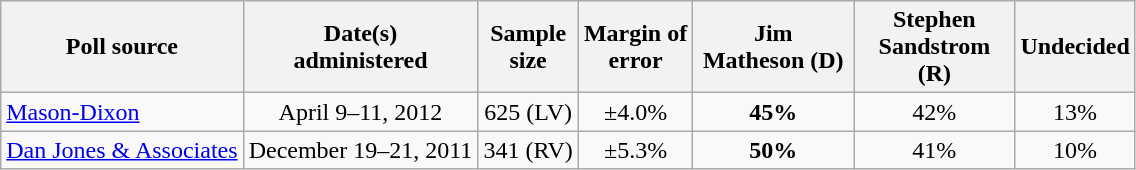<table class="wikitable">
<tr>
<th>Poll source</th>
<th>Date(s)<br>administered</th>
<th>Sample<br>size</th>
<th>Margin of <br>error</th>
<th style="width:100px;">Jim<br>Matheson (D)</th>
<th style="width:100px;">Stephen<br>Sandstrom (R)</th>
<th>Undecided</th>
</tr>
<tr>
<td><a href='#'>Mason-Dixon</a></td>
<td align=center>April 9–11, 2012</td>
<td align=center>625 (LV)</td>
<td align=center>±4.0%</td>
<td align=center ><strong>45%</strong></td>
<td align=center>42%</td>
<td align=center>13%</td>
</tr>
<tr>
<td><a href='#'>Dan Jones & Associates</a></td>
<td align=center>December 19–21, 2011</td>
<td align=center>341 (RV)</td>
<td align=center>±5.3%</td>
<td align=center ><strong>50%</strong></td>
<td align=center>41%</td>
<td align=center>10%</td>
</tr>
</table>
